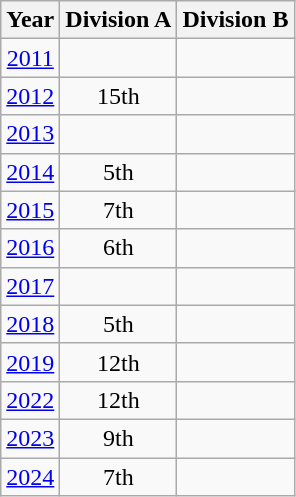<table class="wikitable" style="text-align:center">
<tr>
<th>Year</th>
<th>Division A</th>
<th>Division B</th>
</tr>
<tr>
<td><a href='#'>2011</a></td>
<td></td>
<td></td>
</tr>
<tr>
<td><a href='#'>2012</a></td>
<td>15th</td>
<td></td>
</tr>
<tr>
<td><a href='#'>2013</a></td>
<td></td>
<td></td>
</tr>
<tr>
<td><a href='#'>2014</a></td>
<td>5th</td>
<td></td>
</tr>
<tr>
<td><a href='#'>2015</a></td>
<td>7th</td>
<td></td>
</tr>
<tr>
<td><a href='#'>2016</a></td>
<td>6th</td>
<td></td>
</tr>
<tr>
<td><a href='#'>2017</a></td>
<td></td>
<td></td>
</tr>
<tr>
<td><a href='#'>2018</a></td>
<td>5th</td>
<td></td>
</tr>
<tr>
<td><a href='#'>2019</a></td>
<td>12th</td>
<td></td>
</tr>
<tr>
<td><a href='#'>2022</a></td>
<td>12th</td>
<td></td>
</tr>
<tr>
<td><a href='#'>2023</a></td>
<td>9th</td>
<td></td>
</tr>
<tr>
<td><a href='#'>2024</a></td>
<td>7th</td>
<td></td>
</tr>
</table>
